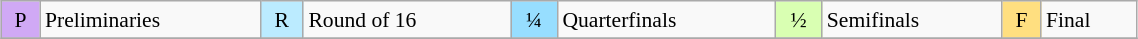<table class="wikitable" style="margin:0.5em auto; font-size:90%; line-height:1.25em;" width=60%;>
<tr>
<td style="background-color:#D0A9F5;text-align:center;">P</td>
<td>Preliminaries</td>
<td style="background-color:#BBEBFF;text-align:center;">R</td>
<td>Round of 16</td>
<td style="background-color:#97DEFF;text-align:center;">¼</td>
<td>Quarterfinals</td>
<td style="background-color:#D9FFB2;text-align:center;">½</td>
<td>Semifinals</td>
<td style="background-color:#FFDF80;text-align:center;">F</td>
<td>Final</td>
</tr>
<tr>
</tr>
</table>
